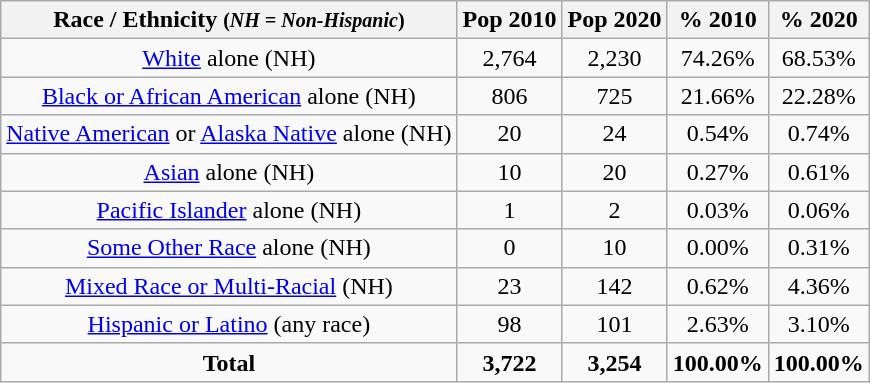<table class="wikitable" style="text-align:center;">
<tr>
<th>Race / Ethnicity <small>(<em>NH = Non-Hispanic</em>)</small></th>
<th>Pop 2010</th>
<th>Pop 2020</th>
<th>% 2010</th>
<th>% 2020</th>
</tr>
<tr>
<td><a href='#'>White</a> alone (NH)</td>
<td>2,764</td>
<td>2,230</td>
<td>74.26%</td>
<td>68.53%</td>
</tr>
<tr>
<td><a href='#'>Black or African American</a> alone (NH)</td>
<td>806</td>
<td>725</td>
<td>21.66%</td>
<td>22.28%</td>
</tr>
<tr>
<td><a href='#'>Native American</a> or <a href='#'>Alaska Native</a> alone (NH)</td>
<td>20</td>
<td>24</td>
<td>0.54%</td>
<td>0.74%</td>
</tr>
<tr>
<td><a href='#'>Asian</a> alone (NH)</td>
<td>10</td>
<td>20</td>
<td>0.27%</td>
<td>0.61%</td>
</tr>
<tr>
<td><a href='#'>Pacific Islander</a> alone (NH)</td>
<td>1</td>
<td>2</td>
<td>0.03%</td>
<td>0.06%</td>
</tr>
<tr>
<td><a href='#'>Some Other Race</a> alone (NH)</td>
<td>0</td>
<td>10</td>
<td>0.00%</td>
<td>0.31%</td>
</tr>
<tr>
<td><a href='#'>Mixed Race or Multi-Racial</a> (NH)</td>
<td>23</td>
<td>142</td>
<td>0.62%</td>
<td>4.36%</td>
</tr>
<tr>
<td><a href='#'>Hispanic or Latino</a> (any race)</td>
<td>98</td>
<td>101</td>
<td>2.63%</td>
<td>3.10%</td>
</tr>
<tr>
<td><strong>Total</strong></td>
<td><strong>3,722</strong></td>
<td><strong>3,254</strong></td>
<td><strong>100.00%</strong></td>
<td><strong>100.00%</strong></td>
</tr>
</table>
